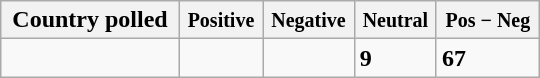<table class="wikitable sortable floatright" style="width:360px; border:1px black; float:right; margin-left:1em;">
<tr>
<th>Country polled</th>
<th><small> Positive</small></th>
<th><small>Negative</small></th>
<th><small>Neutral</small></th>
<th><small>Pos − Neg</small></th>
</tr>
<tr>
<td><strong></strong></td>
<td></td>
<td></td>
<td><strong>9</strong></td>
<td><span><strong>67</strong></span></td>
</tr>
<tr>
</tr>
</table>
